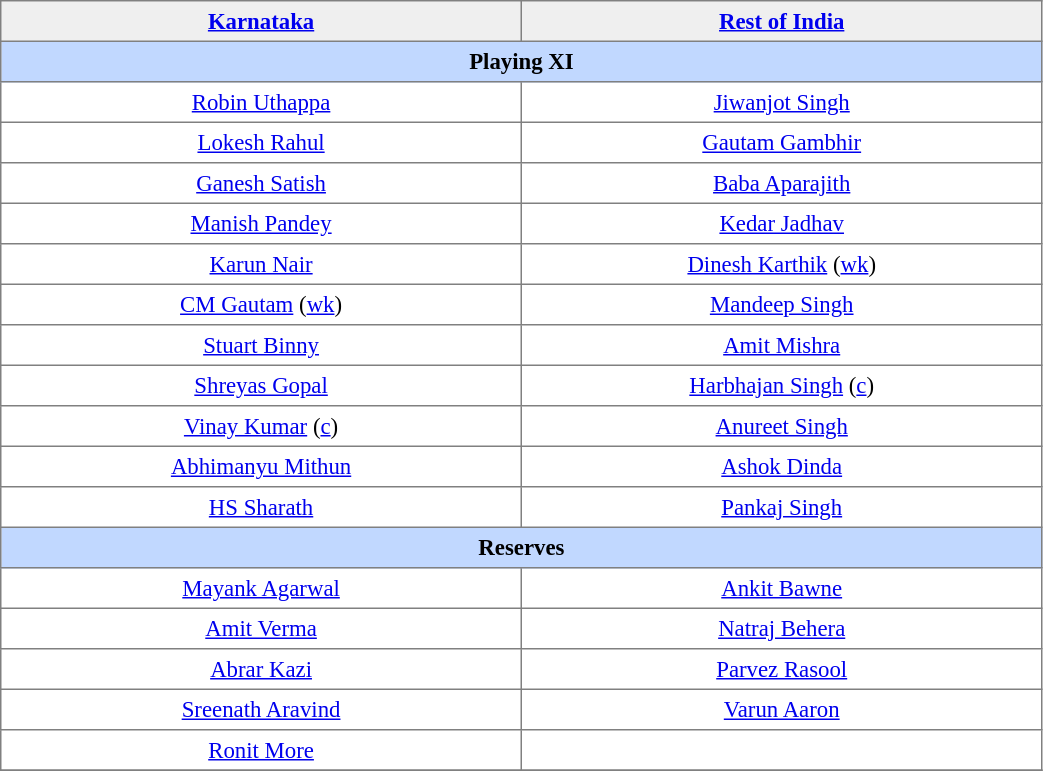<table border="1" cellpadding="4" cellspacing="0" style="text-align:center; font-size:95%; border-collapse:collapse;" width=55%>
<tr bgcolor="#efefef">
<th width="15%"><a href='#'>Karnataka</a></th>
<th width="15%"><a href='#'>Rest of India</a></th>
</tr>
<tr style="background:#C1D8FF;">
<th colspan=2>Playing XI</th>
</tr>
<tr>
<td><a href='#'>Robin Uthappa</a></td>
<td><a href='#'>Jiwanjot Singh</a></td>
</tr>
<tr>
<td><a href='#'>Lokesh Rahul</a></td>
<td><a href='#'>Gautam Gambhir</a></td>
</tr>
<tr>
<td><a href='#'>Ganesh Satish</a></td>
<td><a href='#'>Baba Aparajith</a></td>
</tr>
<tr>
<td><a href='#'>Manish Pandey</a></td>
<td><a href='#'>Kedar Jadhav</a></td>
</tr>
<tr>
<td><a href='#'>Karun Nair</a></td>
<td><a href='#'>Dinesh Karthik</a> (<a href='#'>wk</a>)</td>
</tr>
<tr>
<td><a href='#'>CM Gautam</a> (<a href='#'>wk</a>)</td>
<td><a href='#'>Mandeep Singh</a></td>
</tr>
<tr>
<td><a href='#'>Stuart Binny</a></td>
<td><a href='#'>Amit Mishra</a></td>
</tr>
<tr>
<td><a href='#'>Shreyas Gopal</a></td>
<td><a href='#'>Harbhajan Singh</a> (<a href='#'>c</a>)</td>
</tr>
<tr>
<td><a href='#'>Vinay Kumar</a> (<a href='#'>c</a>)</td>
<td><a href='#'>Anureet Singh</a></td>
</tr>
<tr>
<td><a href='#'>Abhimanyu Mithun</a></td>
<td><a href='#'>Ashok Dinda</a></td>
</tr>
<tr>
<td><a href='#'>HS Sharath</a></td>
<td><a href='#'>Pankaj Singh</a></td>
</tr>
<tr style="background:#C1D8FF;">
<th colspan=2>Reserves</th>
</tr>
<tr>
<td><a href='#'>Mayank Agarwal</a></td>
<td><a href='#'>Ankit Bawne</a></td>
</tr>
<tr>
<td><a href='#'>Amit Verma</a></td>
<td><a href='#'>Natraj Behera</a></td>
</tr>
<tr>
<td><a href='#'>Abrar Kazi</a></td>
<td><a href='#'>Parvez Rasool</a></td>
</tr>
<tr>
<td><a href='#'>Sreenath Aravind</a></td>
<td><a href='#'>Varun Aaron</a></td>
</tr>
<tr>
<td><a href='#'>Ronit More</a></td>
<td></td>
</tr>
<tr>
</tr>
</table>
